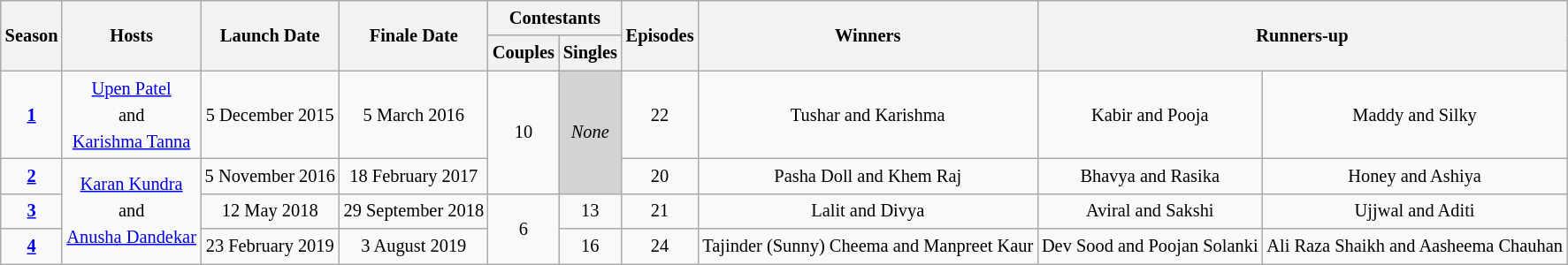<table class="wikitable sortable" style="text-align:center; font-size: 85%; line-height:20px; width:auto">
<tr>
<th rowspan="2">Season</th>
<th rowspan="2">Hosts</th>
<th rowspan="2">Launch Date</th>
<th rowspan="2">Finale Date</th>
<th colspan="2">Contestants</th>
<th rowspan="2">Episodes</th>
<th rowspan="2">Winners</th>
<th colspan="2" rowspan="2">Runners-up</th>
</tr>
<tr bgcolor="#CCCCCC">
<th>Couples</th>
<th>Singles</th>
</tr>
<tr>
<td><strong><a href='#'>1</a></strong></td>
<td><a href='#'>Upen Patel</a><br>and<br><a href='#'>Karishma Tanna</a></td>
<td>5 December 2015</td>
<td>5 March 2016</td>
<td rowspan="2">10</td>
<td rowspan="2" bgcolor=lightgray><em>None</em></td>
<td>22</td>
<td>Tushar and Karishma</td>
<td>Kabir and Pooja</td>
<td>Maddy and Silky</td>
</tr>
<tr>
<td><strong><a href='#'>2</a></strong></td>
<td rowspan="3"><a href='#'>Karan Kundra</a><br>and<br><a href='#'>Anusha Dandekar</a></td>
<td>5 November 2016</td>
<td>18 February 2017</td>
<td>20</td>
<td>Pasha Doll and Khem Raj</td>
<td>Bhavya and Rasika</td>
<td>Honey and Ashiya</td>
</tr>
<tr>
<td><strong><a href='#'>3</a></strong></td>
<td>12 May 2018</td>
<td>29 September 2018</td>
<td rowspan="2">6</td>
<td>13</td>
<td>21</td>
<td>Lalit and Divya</td>
<td>Aviral and Sakshi</td>
<td>Ujjwal and Aditi</td>
</tr>
<tr>
<td><strong><a href='#'>4</a></strong></td>
<td>23 February 2019</td>
<td>3 August 2019</td>
<td>16</td>
<td>24</td>
<td>Tajinder (Sunny) Cheema and Manpreet Kaur</td>
<td>Dev Sood and Poojan Solanki</td>
<td>Ali Raza Shaikh and Aasheema Chauhan</td>
</tr>
</table>
